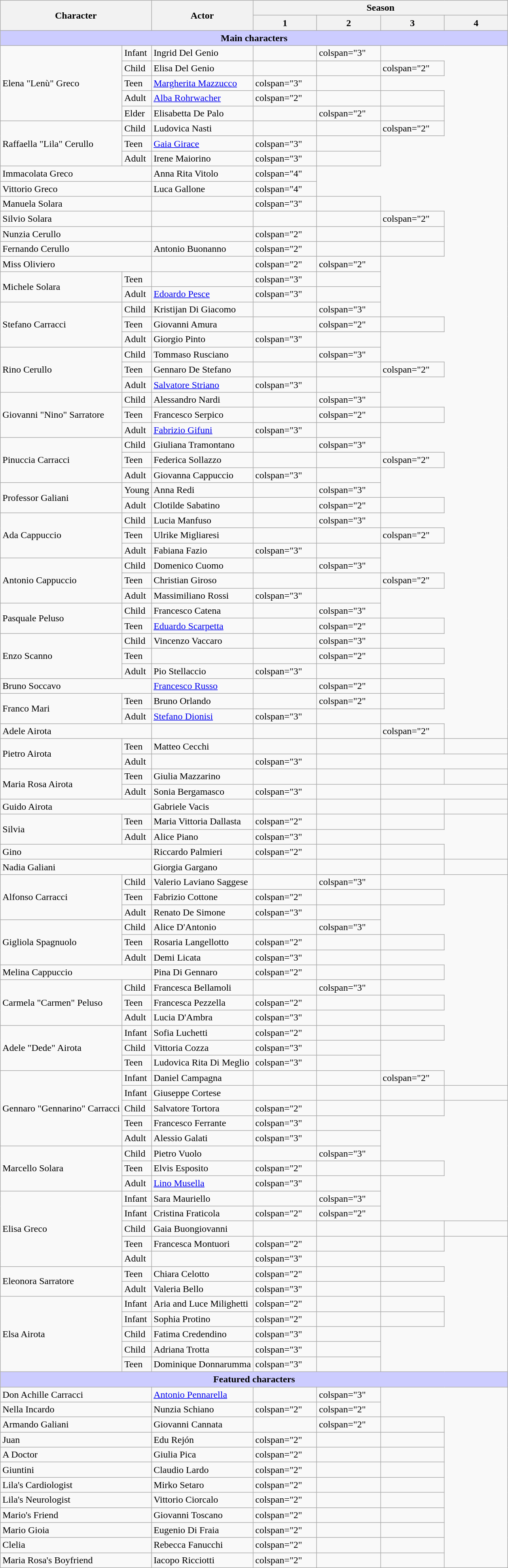<table class="wikitable">
<tr>
<th rowspan="2" colspan="2" scope="col">Character</th>
<th rowspan="2" scope="col">Actor</th>
<th colspan="4" scope="col">Season</th>
</tr>
<tr>
<th style="width:100px;">1</th>
<th style="width:100px;">2</th>
<th style="width:100px;">3</th>
<th style="width:100px;">4</th>
</tr>
<tr>
<th colspan="7" style="background-color:#ccccff;">Main characters</th>
</tr>
<tr>
<td rowspan="5">Elena "Lenù" Greco</td>
<td>Infant</td>
<td>Ingrid Del Genio</td>
<td></td>
<td>colspan="3" </td>
</tr>
<tr>
<td>Child</td>
<td>Elisa Del Genio</td>
<td></td>
<td></td>
<td>colspan="2" </td>
</tr>
<tr>
<td>Teen</td>
<td><a href='#'>Margherita Mazzucco</a></td>
<td>colspan="3" </td>
<td></td>
</tr>
<tr>
<td>Adult</td>
<td><a href='#'>Alba Rohrwacher</a></td>
<td>colspan="2" </td>
<td></td>
<td></td>
</tr>
<tr>
<td>Elder</td>
<td>Elisabetta De Palo</td>
<td></td>
<td>colspan="2" </td>
<td></td>
</tr>
<tr>
<td rowspan="3">Raffaella "Lila" Cerullo</td>
<td>Child</td>
<td>Ludovica Nasti</td>
<td></td>
<td></td>
<td>colspan="2" </td>
</tr>
<tr>
<td>Teen</td>
<td><a href='#'>Gaia Girace</a></td>
<td>colspan="3" </td>
<td></td>
</tr>
<tr>
<td>Adult</td>
<td>Irene Maiorino</td>
<td>colspan="3" </td>
<td></td>
</tr>
<tr>
<td colspan="2">Immacolata Greco</td>
<td>Anna Rita Vitolo</td>
<td>colspan="4" </td>
</tr>
<tr>
<td colspan="2">Vittorio Greco</td>
<td>Luca Gallone</td>
<td>colspan="4" </td>
</tr>
<tr>
<td colspan="2">Manuela Solara</td>
<td></td>
<td>colspan="3" </td>
<td></td>
</tr>
<tr>
<td colspan="2">Silvio Solara</td>
<td></td>
<td></td>
<td></td>
<td>colspan="2" </td>
</tr>
<tr>
<td colspan="2">Nunzia Cerullo</td>
<td></td>
<td>colspan="2" </td>
<td></td>
<td></td>
</tr>
<tr>
<td colspan="2">Fernando Cerullo</td>
<td>Antonio Buonanno</td>
<td>colspan="2" </td>
<td></td>
<td></td>
</tr>
<tr>
<td colspan="2">Miss Oliviero</td>
<td></td>
<td>colspan="2" </td>
<td>colspan="2" </td>
</tr>
<tr>
<td rowspan="2">Michele Solara</td>
<td>Teen</td>
<td></td>
<td>colspan="3" </td>
<td></td>
</tr>
<tr>
<td>Adult</td>
<td><a href='#'>Edoardo Pesce</a></td>
<td>colspan="3" </td>
<td></td>
</tr>
<tr>
<td rowspan="3">Stefano Carracci</td>
<td>Child</td>
<td>Kristijan Di Giacomo</td>
<td></td>
<td>colspan="3" </td>
</tr>
<tr>
<td>Teen</td>
<td>Giovanni Amura</td>
<td></td>
<td>colspan="2" </td>
<td></td>
</tr>
<tr>
<td>Adult</td>
<td>Giorgio Pinto</td>
<td>colspan="3" </td>
<td></td>
</tr>
<tr>
<td rowspan="3">Rino Cerullo</td>
<td>Child</td>
<td>Tommaso Rusciano</td>
<td></td>
<td>colspan="3" </td>
</tr>
<tr>
<td>Teen</td>
<td>Gennaro De Stefano</td>
<td></td>
<td></td>
<td>colspan="2" </td>
</tr>
<tr>
<td>Adult</td>
<td><a href='#'>Salvatore Striano</a></td>
<td>colspan="3" </td>
<td></td>
</tr>
<tr>
<td rowspan="3">Giovanni "Nino" Sarratore</td>
<td>Child</td>
<td>Alessandro Nardi</td>
<td></td>
<td>colspan="3" </td>
</tr>
<tr>
<td>Teen</td>
<td>Francesco Serpico</td>
<td></td>
<td>colspan="2" </td>
<td></td>
</tr>
<tr>
<td>Adult</td>
<td><a href='#'>Fabrizio Gifuni</a></td>
<td>colspan="3" </td>
<td></td>
</tr>
<tr>
<td rowspan="3">Pinuccia Carracci</td>
<td>Child</td>
<td>Giuliana Tramontano</td>
<td></td>
<td>colspan="3" </td>
</tr>
<tr>
<td>Teen</td>
<td>Federica Sollazzo</td>
<td></td>
<td></td>
<td>colspan="2" </td>
</tr>
<tr>
<td>Adult</td>
<td>Giovanna Cappuccio</td>
<td>colspan="3" </td>
<td></td>
</tr>
<tr>
<td rowspan="2">Professor Galiani</td>
<td>Young</td>
<td>Anna Redi</td>
<td></td>
<td>colspan="3" </td>
</tr>
<tr>
<td>Adult</td>
<td>Clotilde Sabatino</td>
<td></td>
<td>colspan="2" </td>
<td></td>
</tr>
<tr>
<td rowspan="3">Ada Cappuccio</td>
<td>Child</td>
<td>Lucia Manfuso</td>
<td></td>
<td>colspan="3" </td>
</tr>
<tr>
<td>Teen</td>
<td>Ulrike Migliaresi</td>
<td></td>
<td></td>
<td>colspan="2" </td>
</tr>
<tr>
<td>Adult</td>
<td>Fabiana Fazio</td>
<td>colspan="3" </td>
<td></td>
</tr>
<tr>
<td rowspan="3">Antonio Cappuccio</td>
<td>Child</td>
<td>Domenico Cuomo</td>
<td></td>
<td>colspan="3" </td>
</tr>
<tr>
<td>Teen</td>
<td>Christian Giroso</td>
<td></td>
<td></td>
<td>colspan="2" </td>
</tr>
<tr>
<td>Adult</td>
<td>Massimiliano Rossi</td>
<td>colspan="3" </td>
<td></td>
</tr>
<tr>
<td rowspan="2">Pasquale Peluso</td>
<td>Child</td>
<td>Francesco Catena</td>
<td></td>
<td>colspan="3" </td>
</tr>
<tr>
<td>Teen</td>
<td><a href='#'>Eduardo Scarpetta</a></td>
<td></td>
<td>colspan="2" </td>
<td></td>
</tr>
<tr>
<td rowspan="3">Enzo Scanno</td>
<td>Child</td>
<td>Vincenzo Vaccaro</td>
<td></td>
<td>colspan="3" </td>
</tr>
<tr>
<td>Teen</td>
<td></td>
<td></td>
<td>colspan="2" </td>
<td></td>
</tr>
<tr>
<td>Adult</td>
<td>Pio Stellaccio</td>
<td>colspan="3" </td>
<td></td>
</tr>
<tr>
<td colspan="2">Bruno Soccavo</td>
<td><a href='#'>Francesco Russo</a></td>
<td></td>
<td>colspan="2" </td>
<td></td>
</tr>
<tr>
<td rowspan="2">Franco Mari</td>
<td>Teen</td>
<td>Bruno Orlando</td>
<td></td>
<td>colspan="2" </td>
<td></td>
</tr>
<tr>
<td>Adult</td>
<td><a href='#'>Stefano Dionisi</a></td>
<td>colspan="3" </td>
<td></td>
</tr>
<tr>
<td colspan="2">Adele Airota</td>
<td></td>
<td></td>
<td></td>
<td>colspan="2" </td>
</tr>
<tr>
<td rowspan="2">Pietro Airota</td>
<td>Teen</td>
<td>Matteo Cecchi</td>
<td></td>
<td></td>
<td></td>
<td></td>
</tr>
<tr>
<td>Adult</td>
<td></td>
<td>colspan="3" </td>
<td></td>
</tr>
<tr>
<td rowspan="2">Maria Rosa Airota</td>
<td>Teen</td>
<td>Giulia Mazzarino</td>
<td></td>
<td></td>
<td></td>
<td></td>
</tr>
<tr>
<td>Adult</td>
<td>Sonia Bergamasco</td>
<td>colspan="3" </td>
<td></td>
</tr>
<tr>
<td colspan="2">Guido Airota</td>
<td>Gabriele Vacis</td>
<td></td>
<td></td>
<td></td>
<td></td>
</tr>
<tr>
<td rowspan="2">Silvia</td>
<td>Teen</td>
<td>Maria Vittoria Dallasta</td>
<td>colspan="2" </td>
<td></td>
<td></td>
</tr>
<tr>
<td>Adult</td>
<td>Alice Piano</td>
<td>colspan="3" </td>
<td></td>
</tr>
<tr>
<td colspan="2">Gino</td>
<td>Riccardo Palmieri</td>
<td>colspan="2" </td>
<td></td>
<td></td>
</tr>
<tr>
<td colspan="2">Nadia Galiani</td>
<td>Giorgia Gargano</td>
<td></td>
<td></td>
<td></td>
<td></td>
</tr>
<tr>
<td rowspan="3">Alfonso Carracci</td>
<td>Child</td>
<td>Valerio Laviano Saggese</td>
<td></td>
<td>colspan="3" </td>
</tr>
<tr>
<td>Teen</td>
<td>Fabrizio Cottone</td>
<td>colspan="2" </td>
<td></td>
<td></td>
</tr>
<tr>
<td>Adult</td>
<td>Renato De Simone</td>
<td>colspan="3" </td>
<td></td>
</tr>
<tr>
<td rowspan="3">Gigliola Spagnuolo</td>
<td>Child</td>
<td>Alice D'Antonio</td>
<td></td>
<td>colspan="3" </td>
</tr>
<tr>
<td>Teen</td>
<td>Rosaria Langellotto</td>
<td>colspan="2" </td>
<td></td>
<td></td>
</tr>
<tr>
<td>Adult</td>
<td>Demi Licata</td>
<td>colspan="3" </td>
<td></td>
</tr>
<tr>
<td colspan="2">Melina Cappuccio</td>
<td>Pina Di Gennaro</td>
<td>colspan="2" </td>
<td></td>
<td></td>
</tr>
<tr>
<td rowspan="3">Carmela "Carmen" Peluso</td>
<td>Child</td>
<td>Francesca Bellamoli</td>
<td></td>
<td>colspan="3" </td>
</tr>
<tr>
<td>Teen</td>
<td>Francesca Pezzella</td>
<td>colspan="2" </td>
<td></td>
<td></td>
</tr>
<tr>
<td>Adult</td>
<td>Lucia D'Ambra</td>
<td>colspan="3" </td>
<td></td>
</tr>
<tr>
<td rowspan="3">Adele "Dede" Airota</td>
<td>Infant</td>
<td>Sofia Luchetti</td>
<td>colspan="2" </td>
<td></td>
<td></td>
</tr>
<tr>
<td>Child</td>
<td>Vittoria Cozza</td>
<td>colspan="3" </td>
<td></td>
</tr>
<tr>
<td>Teen</td>
<td>Ludovica Rita Di Meglio</td>
<td>colspan="3" </td>
<td></td>
</tr>
<tr>
<td rowspan="5">Gennaro "Gennarino" Carracci</td>
<td>Infant</td>
<td>Daniel Campagna</td>
<td></td>
<td></td>
<td>colspan="2" </td>
</tr>
<tr>
<td>Infant</td>
<td>Giuseppe Cortese</td>
<td></td>
<td></td>
<td></td>
<td></td>
</tr>
<tr>
<td>Child</td>
<td>Salvatore Tortora</td>
<td>colspan="2" </td>
<td></td>
<td></td>
</tr>
<tr>
<td>Teen</td>
<td>Francesco Ferrante</td>
<td>colspan="3" </td>
<td></td>
</tr>
<tr>
<td>Adult</td>
<td>Alessio Galati</td>
<td>colspan="3" </td>
<td></td>
</tr>
<tr>
<td rowspan="3">Marcello Solara</td>
<td>Child</td>
<td>Pietro Vuolo</td>
<td></td>
<td>colspan="3" </td>
</tr>
<tr>
<td>Teen</td>
<td>Elvis Esposito</td>
<td>colspan="2" </td>
<td></td>
<td></td>
</tr>
<tr>
<td>Adult</td>
<td><a href='#'>Lino Musella</a></td>
<td>colspan="3" </td>
<td></td>
</tr>
<tr>
<td rowspan="5">Elisa Greco</td>
<td>Infant</td>
<td>Sara Mauriello</td>
<td></td>
<td>colspan="3" </td>
</tr>
<tr>
<td>Infant</td>
<td>Cristina Fraticola</td>
<td>colspan="2" </td>
<td>colspan="2" </td>
</tr>
<tr>
<td>Child</td>
<td>Gaia Buongiovanni</td>
<td></td>
<td></td>
<td></td>
<td></td>
</tr>
<tr>
<td>Teen</td>
<td>Francesca Montuori</td>
<td>colspan="2" </td>
<td></td>
<td></td>
</tr>
<tr>
<td>Adult</td>
<td></td>
<td>colspan="3" </td>
<td></td>
</tr>
<tr>
<td rowspan="2">Eleonora Sarratore</td>
<td>Teen</td>
<td>Chiara Celotto</td>
<td>colspan="2" </td>
<td></td>
<td></td>
</tr>
<tr>
<td>Adult</td>
<td>Valeria Bello</td>
<td>colspan="3" </td>
<td></td>
</tr>
<tr>
<td rowspan="5">Elsa Airota</td>
<td>Infant</td>
<td>Aria and Luce Milighetti</td>
<td>colspan="2" </td>
<td></td>
<td></td>
</tr>
<tr>
<td>Infant</td>
<td>Sophia Protino</td>
<td>colspan="2" </td>
<td></td>
<td></td>
</tr>
<tr>
<td>Child</td>
<td>Fatima Credendino</td>
<td>colspan="3" </td>
<td></td>
</tr>
<tr>
<td>Child</td>
<td>Adriana Trotta</td>
<td>colspan="3" </td>
<td></td>
</tr>
<tr>
<td>Teen</td>
<td>Dominique Donnarumma</td>
<td>colspan="3" </td>
<td></td>
</tr>
<tr>
<th colspan="7" style="background-color:#ccccff;">Featured characters</th>
</tr>
<tr>
<td colspan="2">Don Achille Carracci</td>
<td><a href='#'>Antonio Pennarella</a></td>
<td></td>
<td>colspan="3" </td>
</tr>
<tr>
<td colspan="2">Nella Incardo</td>
<td>Nunzia Schiano</td>
<td>colspan="2" </td>
<td>colspan="2" </td>
</tr>
<tr>
<td colspan="2">Armando Galiani</td>
<td>Giovanni Cannata</td>
<td></td>
<td>colspan="2" </td>
<td></td>
</tr>
<tr>
<td colspan="2">Juan</td>
<td>Edu Rejón</td>
<td>colspan="2" </td>
<td></td>
<td></td>
</tr>
<tr>
<td colspan="2">A Doctor</td>
<td>Giulia Pica</td>
<td>colspan="2" </td>
<td></td>
<td></td>
</tr>
<tr>
<td colspan="2">Giuntini</td>
<td>Claudio Lardo</td>
<td>colspan="2" </td>
<td></td>
<td></td>
</tr>
<tr>
<td colspan="2">Lila's Cardiologist</td>
<td>Mirko Setaro</td>
<td>colspan="2" </td>
<td></td>
<td></td>
</tr>
<tr>
<td colspan="2">Lila's Neurologist</td>
<td>Vittorio Ciorcalo</td>
<td>colspan="2" </td>
<td></td>
<td></td>
</tr>
<tr>
<td colspan="2">Mario's Friend</td>
<td>Giovanni Toscano</td>
<td>colspan="2" </td>
<td></td>
<td></td>
</tr>
<tr>
<td colspan="2">Mario Gioia</td>
<td>Eugenio Di Fraia</td>
<td>colspan="2" </td>
<td></td>
<td></td>
</tr>
<tr>
<td colspan="2">Clelia</td>
<td>Rebecca Fanucchi</td>
<td>colspan="2" </td>
<td></td>
<td></td>
</tr>
<tr>
<td colspan="2">Maria Rosa's Boyfriend</td>
<td>Iacopo Ricciotti</td>
<td>colspan="2" </td>
<td></td>
<td></td>
</tr>
</table>
